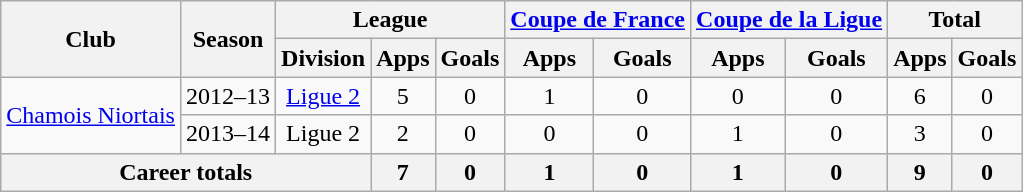<table class="wikitable" style="text-align: center;">
<tr>
<th rowspan="2">Club</th>
<th rowspan="2">Season</th>
<th colspan="3">League</th>
<th colspan="2"><a href='#'>Coupe de France</a></th>
<th colspan="2"><a href='#'>Coupe de la Ligue</a></th>
<th colspan="2">Total</th>
</tr>
<tr>
<th>Division</th>
<th>Apps</th>
<th>Goals</th>
<th>Apps</th>
<th>Goals</th>
<th>Apps</th>
<th>Goals</th>
<th>Apps</th>
<th>Goals</th>
</tr>
<tr>
<td rowspan="2"><a href='#'>Chamois Niortais</a></td>
<td>2012–13</td>
<td><a href='#'>Ligue 2</a></td>
<td>5</td>
<td>0</td>
<td>1</td>
<td>0</td>
<td>0</td>
<td>0</td>
<td>6</td>
<td>0</td>
</tr>
<tr>
<td>2013–14</td>
<td>Ligue 2</td>
<td>2</td>
<td>0</td>
<td>0</td>
<td>0</td>
<td>1</td>
<td>0</td>
<td>3</td>
<td>0</td>
</tr>
<tr>
<th colspan="3">Career totals</th>
<th>7</th>
<th>0</th>
<th>1</th>
<th>0</th>
<th>1</th>
<th>0</th>
<th>9</th>
<th>0</th>
</tr>
</table>
